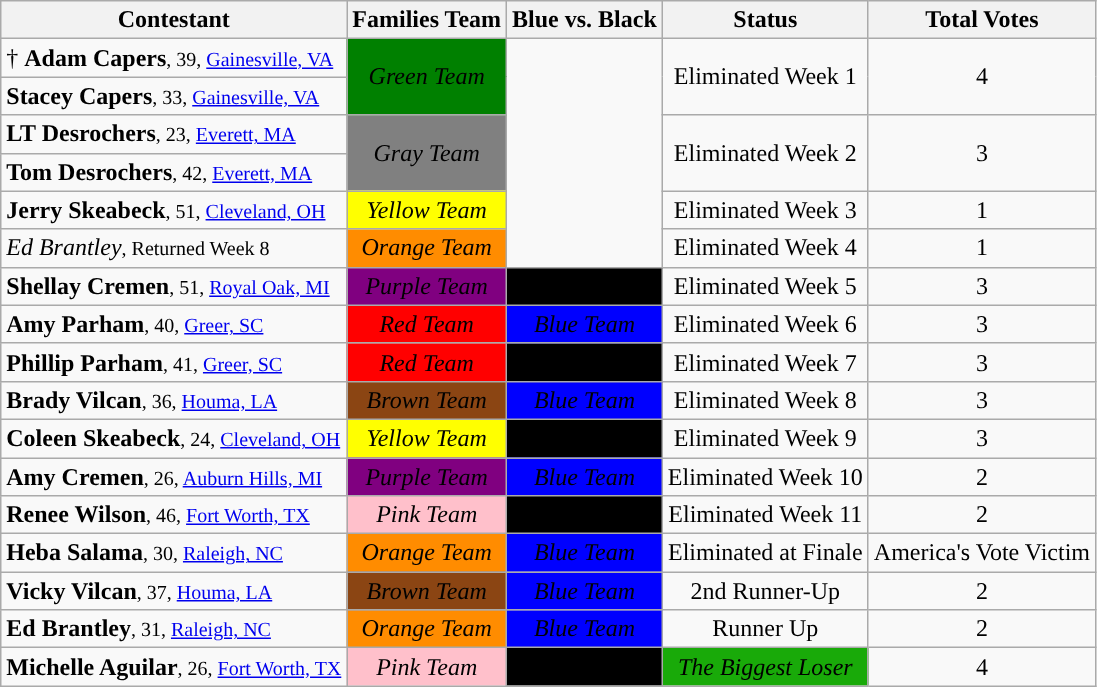<table class="wikitable sortable" align="center" style="text-align:center">
<tr>
<th>Contestant</th>
<th>Families Team</th>
<th>Blue vs. Black</th>
<th>Status</th>
<th>Total Votes</th>
</tr>
<tr>
<td align="left">† <strong>Adam Capers</strong><small>, 39, <a href='#'>Gainesville, VA</a></small></td>
<td bgcolor="green" rowspan=2><span><em>Green Team</em></span></td>
<td rowspan=6></td>
<td rowspan=2>Eliminated Week 1</td>
<td rowspan=2>4</td>
</tr>
<tr>
<td align="left"><strong>Stacey Capers</strong><small>, 33, <a href='#'>Gainesville, VA</a></small></td>
</tr>
<tr>
<td align="left"><strong>LT Desrochers</strong><small>, 23, <a href='#'>Everett, MA</a></small></td>
<td bgcolor="gray" rowspan=2><em>Gray Team</em></td>
<td rowspan=2>Eliminated Week 2</td>
<td rowspan=2>3</td>
</tr>
<tr>
<td align="left"><strong>Tom Desrochers</strong><small>, 42, <a href='#'>Everett, MA</a></small></td>
</tr>
<tr>
<td align="left"><strong>Jerry Skeabeck</strong><small>, 51, <a href='#'>Cleveland, OH</a></small></td>
<td bgcolor="yellow"><em>Yellow Team</em></td>
<td>Eliminated Week 3</td>
<td>1</td>
</tr>
<tr>
<td align="left"><em>Ed Brantley</em><small>, Returned Week 8</small></td>
<td bgcolor="darkorange"><em>Orange Team</em></td>
<td>Eliminated Week 4</td>
<td>1</td>
</tr>
<tr>
<td align="left"><strong>Shellay Cremen</strong><small>, 51, <a href='#'>Royal Oak, MI</a></small></td>
<td bgcolor="purple"><span><em>Purple Team</em></span></td>
<td bgcolor="black"><span><em>Black Team</em></span></td>
<td>Eliminated Week 5</td>
<td>3</td>
</tr>
<tr>
<td align="left"><strong>Amy Parham</strong><small>, 40, <a href='#'>Greer, SC</a></small></td>
<td bgcolor="red"><span><em>Red Team</em></span></td>
<td bgcolor="blue"><span><em>Blue Team</em></span></td>
<td>Eliminated Week 6</td>
<td>3</td>
</tr>
<tr>
<td align="left"><strong>Phillip Parham</strong><small>, 41, <a href='#'>Greer, SC</a></small></td>
<td bgcolor="red"><span><em>Red Team</em></span></td>
<td bgcolor="black"><span><em>Black Team</em></span></td>
<td>Eliminated Week 7</td>
<td>3</td>
</tr>
<tr>
<td align="left"><strong>Brady Vilcan</strong><small>, 36, <a href='#'>Houma, LA</a></small></td>
<td bgcolor="saddlebrown"><span><em>Brown Team</em></span></td>
<td bgcolor="blue"><span><em>Blue Team</em></span></td>
<td>Eliminated Week 8</td>
<td>3</td>
</tr>
<tr>
<td align="left"><strong>Coleen Skeabeck</strong><small>, 24, <a href='#'>Cleveland, OH</a></small></td>
<td bgcolor="yellow"><em>Yellow Team</em></td>
<td bgcolor="black"><span><em>Black Team</em></span></td>
<td>Eliminated Week 9</td>
<td>3</td>
</tr>
<tr>
<td align="left"><strong>Amy Cremen</strong><small>, 26, <a href='#'>Auburn Hills, MI</a></small></td>
<td bgcolor="purple"><span><em>Purple Team</em></span></td>
<td bgcolor="blue"><span><em>Blue Team</em></span></td>
<td>Eliminated Week 10</td>
<td>2</td>
</tr>
<tr>
<td align="left"><strong>Renee Wilson</strong><small>, 46, <a href='#'>Fort Worth, TX</a></small></td>
<td bgcolor="pink"><em>Pink Team</em></td>
<td bgcolor="black"><span><em>Black Team</em></span></td>
<td>Eliminated Week 11</td>
<td>2</td>
</tr>
<tr>
<td align="left"><strong>Heba Salama</strong><small>, 30, <a href='#'>Raleigh, NC</a></small></td>
<td bgcolor="darkorange"><em>Orange Team</em></td>
<td bgcolor="blue"><span><em>Blue Team</em></span></td>
<td>Eliminated at Finale</td>
<td>America's Vote Victim</td>
</tr>
<tr>
<td align="left"><strong>Vicky Vilcan</strong><small>, 37, <a href='#'>Houma, LA</a></small></td>
<td bgcolor="saddlebrown"><span><em>Brown Team</em></span></td>
<td bgcolor="blue"><span><em>Blue Team</em></span></td>
<td>2nd Runner-Up</td>
<td>2</td>
</tr>
<tr>
<td align="left"><strong>Ed Brantley</strong><small>, 31, <a href='#'>Raleigh, NC</a></small></td>
<td bgcolor="darkorange"><em>Orange Team</em></td>
<td bgcolor="blue"><span><em>Blue Team</em></span></td>
<td>Runner Up</td>
<td>2</td>
</tr>
<tr>
<td align="left"><strong>Michelle Aguilar</strong><small>, 26, <a href='#'>Fort Worth, TX</a></small></td>
<td bgcolor="pink"><em>Pink Team</em></td>
<td bgcolor="black"><span><em>Black Team</em></span></td>
<td bgcolor="#19aa09"><em>The Biggest Loser</em></td>
<td>4</td>
</tr>
</table>
